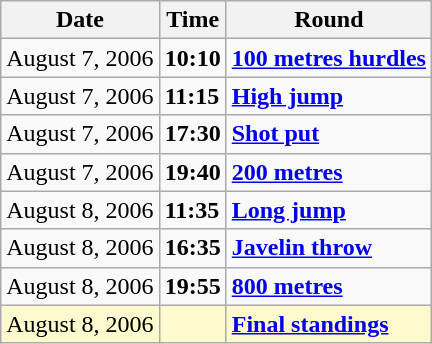<table class="wikitable">
<tr>
<th>Date</th>
<th>Time</th>
<th>Round</th>
</tr>
<tr>
<td>August 7, 2006</td>
<td><strong>10:10</strong></td>
<td><strong><a href='#'>100 metres hurdles</a></strong></td>
</tr>
<tr>
<td>August 7, 2006</td>
<td><strong>11:15</strong></td>
<td><strong><a href='#'>High jump</a></strong></td>
</tr>
<tr>
<td>August 7, 2006</td>
<td><strong>17:30</strong></td>
<td><strong><a href='#'>Shot put</a></strong></td>
</tr>
<tr>
<td>August 7, 2006</td>
<td><strong>19:40</strong></td>
<td><strong><a href='#'>200 metres</a></strong></td>
</tr>
<tr>
<td>August 8, 2006</td>
<td><strong>11:35</strong></td>
<td><strong><a href='#'>Long jump</a></strong></td>
</tr>
<tr>
<td>August 8, 2006</td>
<td><strong>16:35</strong></td>
<td><strong><a href='#'>Javelin throw</a></strong></td>
</tr>
<tr>
<td>August 8, 2006</td>
<td><strong>19:55</strong></td>
<td><strong><a href='#'>800 metres</a></strong></td>
</tr>
<tr style=background:lemonchiffon>
<td>August 8, 2006</td>
<td></td>
<td><strong><a href='#'>Final standings</a></strong></td>
</tr>
</table>
